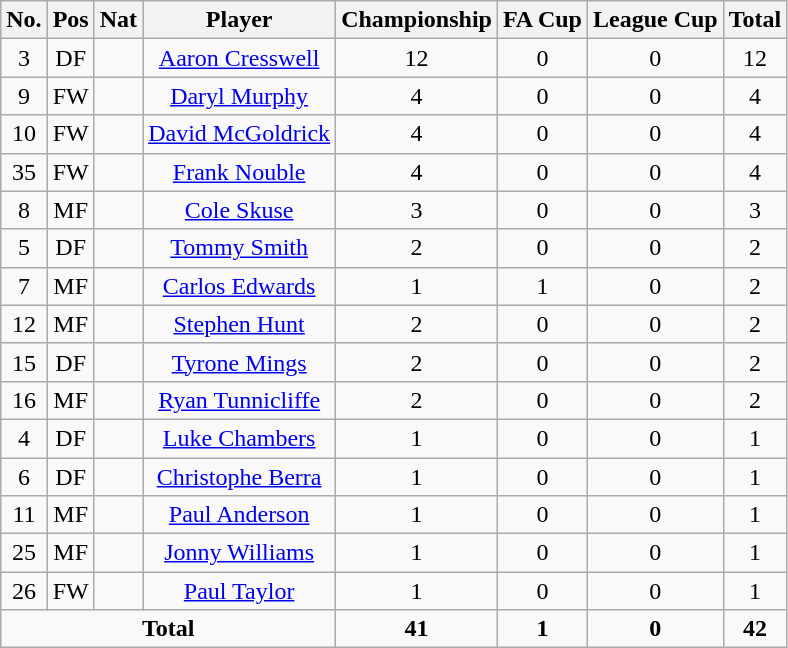<table class="wikitable" style="text-align:center">
<tr>
<th width=0%>No.</th>
<th width=0%>Pos</th>
<th width=0%>Nat</th>
<th width=0%>Player</th>
<th width=0%>Championship</th>
<th width=0%>FA Cup</th>
<th width=0%>League Cup</th>
<th width=0%>Total</th>
</tr>
<tr>
<td>3</td>
<td>DF</td>
<td align="left"></td>
<td><a href='#'>Aaron Cresswell</a></td>
<td>12</td>
<td>0</td>
<td>0</td>
<td>12</td>
</tr>
<tr>
<td>9</td>
<td>FW</td>
<td align="left"></td>
<td><a href='#'>Daryl Murphy</a></td>
<td>4</td>
<td>0</td>
<td>0</td>
<td>4</td>
</tr>
<tr>
<td>10</td>
<td>FW</td>
<td align="left"></td>
<td><a href='#'>David McGoldrick</a></td>
<td>4</td>
<td>0</td>
<td>0</td>
<td>4</td>
</tr>
<tr>
<td>35</td>
<td>FW</td>
<td align="left"></td>
<td><a href='#'>Frank Nouble</a></td>
<td>4</td>
<td>0</td>
<td>0</td>
<td>4</td>
</tr>
<tr>
<td>8</td>
<td>MF</td>
<td align="left"></td>
<td><a href='#'>Cole Skuse</a></td>
<td>3</td>
<td>0</td>
<td>0</td>
<td>3</td>
</tr>
<tr>
<td>5</td>
<td>DF</td>
<td align="left"></td>
<td><a href='#'>Tommy Smith</a></td>
<td>2</td>
<td>0</td>
<td>0</td>
<td>2</td>
</tr>
<tr>
<td>7</td>
<td>MF</td>
<td align="left"></td>
<td><a href='#'>Carlos Edwards</a></td>
<td>1</td>
<td>1</td>
<td>0</td>
<td>2</td>
</tr>
<tr>
<td>12</td>
<td>MF</td>
<td align="left"></td>
<td><a href='#'>Stephen Hunt</a></td>
<td>2</td>
<td>0</td>
<td>0</td>
<td>2</td>
</tr>
<tr>
<td>15</td>
<td>DF</td>
<td align="left"></td>
<td><a href='#'>Tyrone Mings</a></td>
<td>2</td>
<td>0</td>
<td>0</td>
<td>2</td>
</tr>
<tr>
<td>16</td>
<td>MF</td>
<td align="left"></td>
<td><a href='#'>Ryan Tunnicliffe</a></td>
<td>2</td>
<td>0</td>
<td>0</td>
<td>2</td>
</tr>
<tr>
<td>4</td>
<td>DF</td>
<td align="left"></td>
<td><a href='#'>Luke Chambers</a></td>
<td>1</td>
<td>0</td>
<td>0</td>
<td>1</td>
</tr>
<tr>
<td>6</td>
<td>DF</td>
<td align="left"></td>
<td><a href='#'>Christophe Berra</a></td>
<td>1</td>
<td>0</td>
<td>0</td>
<td>1</td>
</tr>
<tr>
<td>11</td>
<td>MF</td>
<td align="left"></td>
<td><a href='#'>Paul Anderson</a></td>
<td>1</td>
<td>0</td>
<td>0</td>
<td>1</td>
</tr>
<tr>
<td>25</td>
<td>MF</td>
<td align="left"></td>
<td><a href='#'>Jonny Williams</a></td>
<td>1</td>
<td>0</td>
<td>0</td>
<td>1</td>
</tr>
<tr>
<td>26</td>
<td>FW</td>
<td align="left"></td>
<td><a href='#'>Paul Taylor</a></td>
<td>1</td>
<td>0</td>
<td>0</td>
<td>1</td>
</tr>
<tr>
<td colspan=4><strong>Total</strong></td>
<td><strong>41</strong></td>
<td><strong>1</strong></td>
<td><strong>0</strong></td>
<td><strong>42</strong></td>
</tr>
</table>
